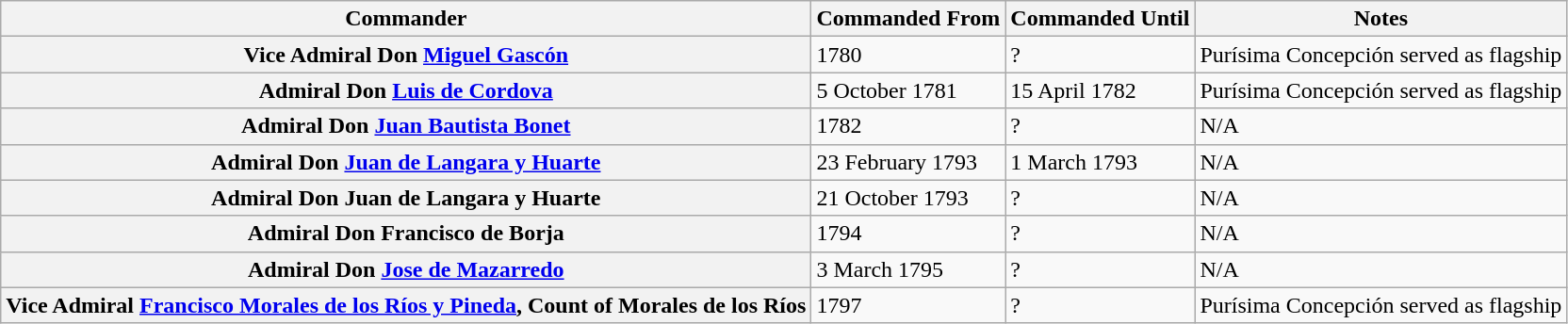<table class="wikitable">
<tr>
<th scope="col">Commander</th>
<th scope="col">Commanded From</th>
<th scope="col">Commanded Until</th>
<th scope="col">Notes</th>
</tr>
<tr>
<th scope="row">Vice Admiral Don <a href='#'>Miguel Gascón</a></th>
<td>1780</td>
<td>?</td>
<td>Purísima Concepción served as flagship</td>
</tr>
<tr>
<th scope="row">Admiral Don <a href='#'>Luis de Cordova</a></th>
<td>5 October 1781</td>
<td>15 April 1782</td>
<td>Purísima Concepción served as flagship</td>
</tr>
<tr>
<th scope="row">Admiral Don <a href='#'>Juan Bautista Bonet</a></th>
<td>1782</td>
<td>?</td>
<td>N/A</td>
</tr>
<tr>
<th scope="row">Admiral Don <a href='#'>Juan de Langara y Huarte</a></th>
<td>23 February 1793</td>
<td>1 March 1793</td>
<td>N/A</td>
</tr>
<tr>
<th scope="row">Admiral Don Juan de Langara y Huarte</th>
<td>21 October 1793</td>
<td>?</td>
<td>N/A</td>
</tr>
<tr>
<th scope="row">Admiral Don Francisco de Borja</th>
<td>1794</td>
<td>?</td>
<td>N/A</td>
</tr>
<tr>
<th scope="row">Admiral Don <a href='#'>Jose de Mazarredo</a></th>
<td>3 March 1795</td>
<td>?</td>
<td>N/A</td>
</tr>
<tr>
<th scope="row">Vice Admiral <a href='#'>Francisco Morales de los Ríos y Pineda</a>, Count of Morales de los Ríos</th>
<td>1797</td>
<td>?</td>
<td>Purísima Concepción served as flagship</td>
</tr>
</table>
